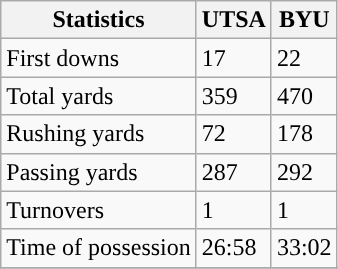<table class="wikitable">
<tr>
<th>Statistics</th>
<th>UTSA</th>
<th>BYU</th>
</tr>
<tr>
<td>First downs</td>
<td>17</td>
<td>22</td>
</tr>
<tr>
<td>Total yards</td>
<td>359</td>
<td>470</td>
</tr>
<tr>
<td>Rushing yards</td>
<td>72</td>
<td>178</td>
</tr>
<tr>
<td>Passing yards</td>
<td>287</td>
<td>292</td>
</tr>
<tr>
<td>Turnovers</td>
<td>1</td>
<td>1</td>
</tr>
<tr>
<td>Time of possession</td>
<td>26:58</td>
<td>33:02</td>
</tr>
<tr>
</tr>
</table>
